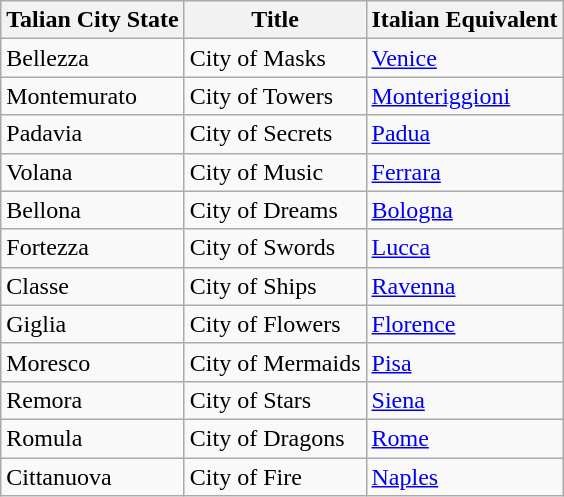<table class="wikitable">
<tr>
<th>Talian City State</th>
<th>Title</th>
<th>Italian Equivalent</th>
</tr>
<tr>
<td>Bellezza</td>
<td>City of Masks</td>
<td><a href='#'>Venice</a></td>
</tr>
<tr>
<td>Montemurato</td>
<td>City of Towers</td>
<td><a href='#'>Monteriggioni</a></td>
</tr>
<tr>
<td>Padavia</td>
<td>City of Secrets</td>
<td><a href='#'>Padua</a></td>
</tr>
<tr>
<td>Volana</td>
<td>City of Music</td>
<td><a href='#'>Ferrara</a></td>
</tr>
<tr>
<td>Bellona</td>
<td>City of Dreams</td>
<td><a href='#'>Bologna</a></td>
</tr>
<tr>
<td>Fortezza</td>
<td>City of Swords</td>
<td><a href='#'>Lucca</a></td>
</tr>
<tr>
<td>Classe</td>
<td>City of Ships</td>
<td><a href='#'>Ravenna</a></td>
</tr>
<tr>
<td>Giglia</td>
<td>City of Flowers</td>
<td><a href='#'>Florence</a></td>
</tr>
<tr>
<td>Moresco</td>
<td>City of Mermaids</td>
<td><a href='#'>Pisa</a></td>
</tr>
<tr>
<td>Remora</td>
<td>City of Stars</td>
<td><a href='#'>Siena</a></td>
</tr>
<tr>
<td>Romula</td>
<td>City of Dragons</td>
<td><a href='#'>Rome</a></td>
</tr>
<tr>
<td>Cittanuova</td>
<td>City of Fire</td>
<td><a href='#'>Naples</a></td>
</tr>
</table>
